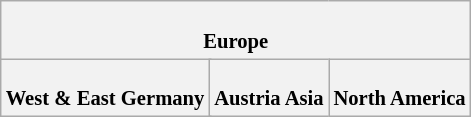<table class="wikitable plainrowheaders" style="background:#fff; font-size:86%; line-height:16px; border:grey solid 1px; border-collapse:collapse;">
<tr>
<th colspan="6"><br>Europe
</th>
</tr>
<tr>
<th colspan=2><br>West & East Germany
</th>
<th colspan=2><br>Austria

Asia
</th>
<th colspan=2><br>North America
</th>
</tr>
</table>
